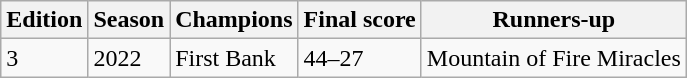<table class="wikitable">
<tr>
<th>Edition</th>
<th>Season</th>
<th>Champions</th>
<th>Final score</th>
<th>Runners-up</th>
</tr>
<tr>
<td>3</td>
<td>2022</td>
<td>First Bank</td>
<td>44–27</td>
<td>Mountain of Fire Miracles</td>
</tr>
</table>
